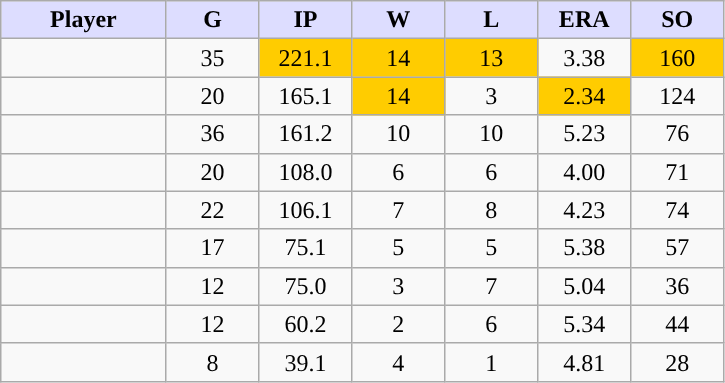<table class="wikitable sortable">
<tr>
<th style="background:#ddf; width:16%;">Player</th>
<th style="background:#ddf; width:9%;">G</th>
<th style="background:#ddf; width:9%;">IP</th>
<th style="background:#ddf; width:9%;">W</th>
<th style="background:#ddf; width:9%;">L</th>
<th style="background:#ddf; width:9%;">ERA</th>
<th style="background:#ddf; width:9%;">SO</th>
</tr>
<tr style="text-align:center;">
<td></td>
<td>35</td>
<td style="background:#fc0;">221.1</td>
<td style="background:#fc0;">14</td>
<td style="background:#fc0;">13</td>
<td>3.38</td>
<td style="background:#fc0;">160</td>
</tr>
<tr style="text-align:center;">
<td></td>
<td>20</td>
<td>165.1</td>
<td style="background:#fc0;">14</td>
<td>3</td>
<td style="background:#fc0;">2.34</td>
<td>124</td>
</tr>
<tr style="text-align:center;">
<td></td>
<td>36</td>
<td>161.2</td>
<td>10</td>
<td>10</td>
<td>5.23</td>
<td>76</td>
</tr>
<tr style="text-align:center;">
<td></td>
<td>20</td>
<td>108.0</td>
<td>6</td>
<td>6</td>
<td>4.00</td>
<td>71</td>
</tr>
<tr style="text-align:center;">
<td></td>
<td>22</td>
<td>106.1</td>
<td>7</td>
<td>8</td>
<td>4.23</td>
<td>74</td>
</tr>
<tr style="text-align:center;">
<td></td>
<td>17</td>
<td>75.1</td>
<td>5</td>
<td>5</td>
<td>5.38</td>
<td>57</td>
</tr>
<tr style="text-align:center;">
<td></td>
<td>12</td>
<td>75.0</td>
<td>3</td>
<td>7</td>
<td>5.04</td>
<td>36</td>
</tr>
<tr style="text-align:center;">
<td></td>
<td>12</td>
<td>60.2</td>
<td>2</td>
<td>6</td>
<td>5.34</td>
<td>44</td>
</tr>
<tr style="text-align:center;">
<td></td>
<td>8</td>
<td>39.1</td>
<td>4</td>
<td>1</td>
<td>4.81</td>
<td>28</td>
</tr>
</table>
